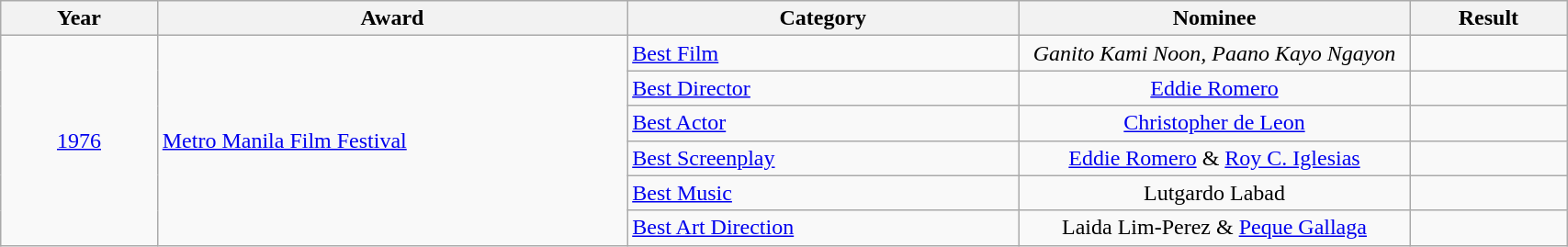<table | width="90%" class="wikitable sortable">
<tr>
<th width="10%">Year</th>
<th width="30%">Award</th>
<th width="25%">Category</th>
<th width="25%">Nominee</th>
<th width="10%">Result</th>
</tr>
<tr>
<td rowspan="6" align="center"><a href='#'>1976</a></td>
<td rowspan="6" align="left"><a href='#'>Metro Manila Film Festival</a></td>
<td align="left"><a href='#'>Best Film</a></td>
<td align="center"><em>Ganito Kami Noon, Paano Kayo Ngayon</em></td>
<td></td>
</tr>
<tr>
<td align="left"><a href='#'>Best Director</a></td>
<td align="center"><a href='#'>Eddie Romero</a></td>
<td></td>
</tr>
<tr>
<td align="left"><a href='#'>Best Actor</a></td>
<td align="center"><a href='#'>Christopher de Leon</a></td>
<td></td>
</tr>
<tr>
<td align="left"><a href='#'>Best Screenplay</a></td>
<td align="center"><a href='#'>Eddie Romero</a> & <a href='#'>Roy C. Iglesias</a></td>
<td></td>
</tr>
<tr>
<td align="left"><a href='#'>Best Music</a></td>
<td align="center">Lutgardo Labad</td>
<td></td>
</tr>
<tr>
<td align="left"><a href='#'>Best Art Direction</a></td>
<td align="center">Laida Lim-Perez & <a href='#'>Peque Gallaga</a></td>
<td></td>
</tr>
</table>
